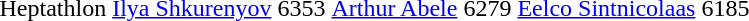<table>
<tr>
<td>Heptathlon <br></td>
<td><a href='#'>Ilya Shkurenyov</a><br></td>
<td>6353 </td>
<td><a href='#'>Arthur Abele</a><br></td>
<td>6279</td>
<td><a href='#'>Eelco Sintnicolaas</a><br></td>
<td>6185</td>
</tr>
</table>
